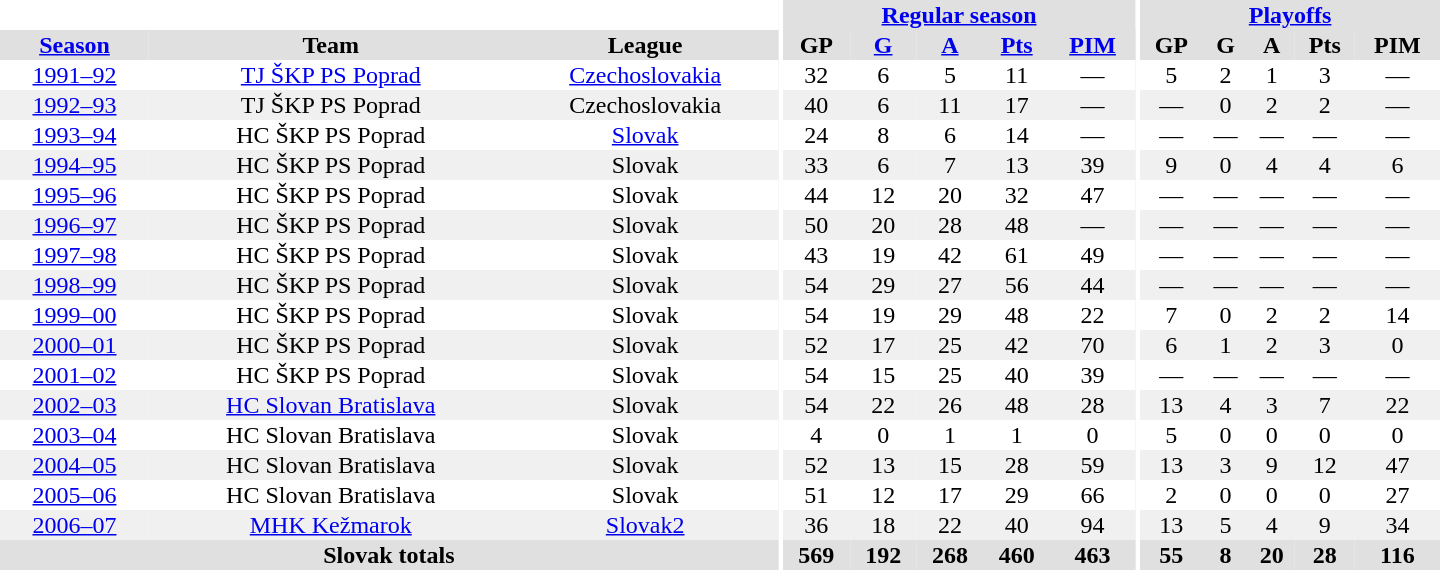<table border="0" cellpadding="1" cellspacing="0" style="text-align:center; width:60em">
<tr bgcolor="#e0e0e0">
<th colspan="3" bgcolor="#ffffff"></th>
<th rowspan="99" bgcolor="#ffffff"></th>
<th colspan="5"><a href='#'>Regular season</a></th>
<th rowspan="99" bgcolor="#ffffff"></th>
<th colspan="5"><a href='#'>Playoffs</a></th>
</tr>
<tr bgcolor="#e0e0e0">
<th><a href='#'>Season</a></th>
<th>Team</th>
<th>League</th>
<th>GP</th>
<th><a href='#'>G</a></th>
<th><a href='#'>A</a></th>
<th><a href='#'>Pts</a></th>
<th><a href='#'>PIM</a></th>
<th>GP</th>
<th>G</th>
<th>A</th>
<th>Pts</th>
<th>PIM</th>
</tr>
<tr>
<td><a href='#'>1991–92</a></td>
<td><a href='#'>TJ ŠKP PS Poprad</a></td>
<td><a href='#'>Czechoslovakia</a></td>
<td>32</td>
<td>6</td>
<td>5</td>
<td>11</td>
<td>—</td>
<td>5</td>
<td>2</td>
<td>1</td>
<td>3</td>
<td>—</td>
</tr>
<tr bgcolor="#f0f0f0">
<td><a href='#'>1992–93</a></td>
<td>TJ ŠKP PS Poprad</td>
<td>Czechoslovakia</td>
<td>40</td>
<td>6</td>
<td>11</td>
<td>17</td>
<td>—</td>
<td>—</td>
<td>0</td>
<td>2</td>
<td>2</td>
<td>—</td>
</tr>
<tr>
<td><a href='#'>1993–94</a></td>
<td>HC ŠKP PS Poprad</td>
<td><a href='#'>Slovak</a></td>
<td>24</td>
<td>8</td>
<td>6</td>
<td>14</td>
<td>—</td>
<td>—</td>
<td>—</td>
<td>—</td>
<td>—</td>
<td>—</td>
</tr>
<tr bgcolor="#f0f0f0">
<td><a href='#'>1994–95</a></td>
<td>HC ŠKP PS Poprad</td>
<td>Slovak</td>
<td>33</td>
<td>6</td>
<td>7</td>
<td>13</td>
<td>39</td>
<td>9</td>
<td>0</td>
<td>4</td>
<td>4</td>
<td>6</td>
</tr>
<tr>
<td><a href='#'>1995–96</a></td>
<td>HC ŠKP PS Poprad</td>
<td>Slovak</td>
<td>44</td>
<td>12</td>
<td>20</td>
<td>32</td>
<td>47</td>
<td>—</td>
<td>—</td>
<td>—</td>
<td>—</td>
<td>—</td>
</tr>
<tr bgcolor="#f0f0f0">
<td><a href='#'>1996–97</a></td>
<td>HC ŠKP PS Poprad</td>
<td>Slovak</td>
<td>50</td>
<td>20</td>
<td>28</td>
<td>48</td>
<td>—</td>
<td>—</td>
<td>—</td>
<td>—</td>
<td>—</td>
<td>—</td>
</tr>
<tr>
<td><a href='#'>1997–98</a></td>
<td>HC ŠKP PS Poprad</td>
<td>Slovak</td>
<td>43</td>
<td>19</td>
<td>42</td>
<td>61</td>
<td>49</td>
<td>—</td>
<td>—</td>
<td>—</td>
<td>—</td>
<td>—</td>
</tr>
<tr bgcolor="#f0f0f0">
<td><a href='#'>1998–99</a></td>
<td>HC ŠKP PS Poprad</td>
<td>Slovak</td>
<td>54</td>
<td>29</td>
<td>27</td>
<td>56</td>
<td>44</td>
<td>—</td>
<td>—</td>
<td>—</td>
<td>—</td>
<td>—</td>
</tr>
<tr>
<td><a href='#'>1999–00</a></td>
<td>HC ŠKP PS Poprad</td>
<td>Slovak</td>
<td>54</td>
<td>19</td>
<td>29</td>
<td>48</td>
<td>22</td>
<td>7</td>
<td>0</td>
<td>2</td>
<td>2</td>
<td>14</td>
</tr>
<tr bgcolor="#f0f0f0">
<td><a href='#'>2000–01</a></td>
<td>HC ŠKP PS Poprad</td>
<td>Slovak</td>
<td>52</td>
<td>17</td>
<td>25</td>
<td>42</td>
<td>70</td>
<td>6</td>
<td>1</td>
<td>2</td>
<td>3</td>
<td>0</td>
</tr>
<tr>
<td><a href='#'>2001–02</a></td>
<td>HC ŠKP PS Poprad</td>
<td>Slovak</td>
<td>54</td>
<td>15</td>
<td>25</td>
<td>40</td>
<td>39</td>
<td>—</td>
<td>—</td>
<td>—</td>
<td>—</td>
<td>—</td>
</tr>
<tr bgcolor="#f0f0f0">
<td><a href='#'>2002–03</a></td>
<td><a href='#'>HC Slovan Bratislava</a></td>
<td>Slovak</td>
<td>54</td>
<td>22</td>
<td>26</td>
<td>48</td>
<td>28</td>
<td>13</td>
<td>4</td>
<td>3</td>
<td>7</td>
<td>22</td>
</tr>
<tr>
<td><a href='#'>2003–04</a></td>
<td>HC Slovan Bratislava</td>
<td>Slovak</td>
<td>4</td>
<td>0</td>
<td>1</td>
<td>1</td>
<td>0</td>
<td>5</td>
<td>0</td>
<td>0</td>
<td>0</td>
<td>0</td>
</tr>
<tr bgcolor="#f0f0f0">
<td><a href='#'>2004–05</a></td>
<td>HC Slovan Bratislava</td>
<td>Slovak</td>
<td>52</td>
<td>13</td>
<td>15</td>
<td>28</td>
<td>59</td>
<td>13</td>
<td>3</td>
<td>9</td>
<td>12</td>
<td>47</td>
</tr>
<tr>
<td><a href='#'>2005–06</a></td>
<td>HC Slovan Bratislava</td>
<td>Slovak</td>
<td>51</td>
<td>12</td>
<td>17</td>
<td>29</td>
<td>66</td>
<td>2</td>
<td>0</td>
<td>0</td>
<td>0</td>
<td>27</td>
</tr>
<tr bgcolor="#f0f0f0">
<td><a href='#'>2006–07</a></td>
<td><a href='#'>MHK Kežmarok</a></td>
<td><a href='#'>Slovak2</a></td>
<td>36</td>
<td>18</td>
<td>22</td>
<td>40</td>
<td>94</td>
<td>13</td>
<td>5</td>
<td>4</td>
<td>9</td>
<td>34</td>
</tr>
<tr>
</tr>
<tr ALIGN="center" bgcolor="#e0e0e0">
<th colspan="3">Slovak totals</th>
<th ALIGN="center">569</th>
<th ALIGN="center">192</th>
<th ALIGN="center">268</th>
<th ALIGN="center">460</th>
<th ALIGN="center">463</th>
<th ALIGN="center">55</th>
<th ALIGN="center">8</th>
<th ALIGN="center">20</th>
<th ALIGN="center">28</th>
<th ALIGN="center">116</th>
</tr>
</table>
